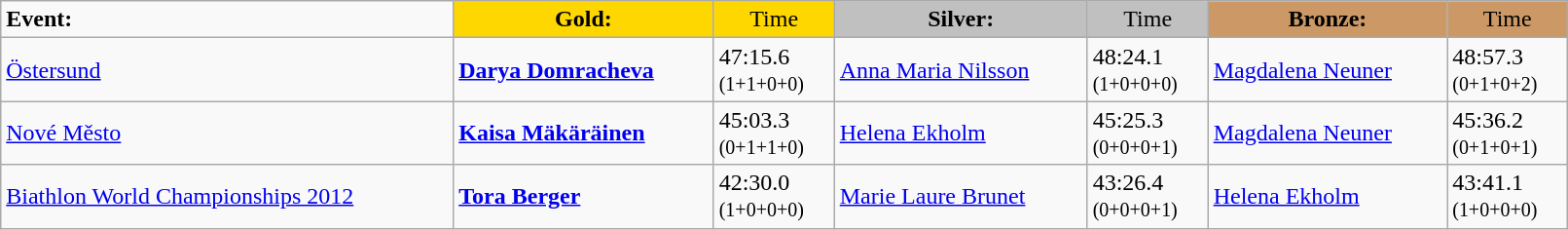<table class="wikitable" width=85%>
<tr>
<td><strong>Event:</strong></td>
<td style="text-align:center;background-color:gold;"><strong>Gold:</strong></td>
<td style="text-align:center;background-color:gold;">Time</td>
<td style="text-align:center;background-color:silver;"><strong>Silver:</strong></td>
<td style="text-align:center;background-color:silver;">Time</td>
<td style="text-align:center;background-color:#CC9966;"><strong>Bronze:</strong></td>
<td style="text-align:center;background-color:#CC9966;">Time</td>
</tr>
<tr>
<td><a href='#'>Östersund</a><br></td>
<td><strong><a href='#'>Darya Domracheva</a></strong><br><small></small></td>
<td>47:15.6<br><small>(1+1+0+0)</small></td>
<td><a href='#'>Anna Maria Nilsson</a><br><small></small></td>
<td>48:24.1<br><small>(1+0+0+0)</small></td>
<td><a href='#'>Magdalena Neuner</a><br><small></small></td>
<td>48:57.3<br><small>(0+1+0+2)</small></td>
</tr>
<tr>
<td><a href='#'>Nové Město</a><br></td>
<td><strong><a href='#'>Kaisa Mäkäräinen</a></strong><br><small></small></td>
<td>45:03.3<br><small>(0+1+1+0)</small></td>
<td><a href='#'>Helena Ekholm</a><br><small></small></td>
<td>45:25.3<br><small>(0+0+0+1)</small></td>
<td><a href='#'>Magdalena Neuner</a><br><small></small></td>
<td>45:36.2<br><small>(0+1+0+1)</small></td>
</tr>
<tr>
<td><a href='#'>Biathlon World Championships 2012</a><br></td>
<td><strong><a href='#'>Tora Berger</a></strong><br><small></small></td>
<td>42:30.0<br><small>(1+0+0+0)</small></td>
<td><a href='#'>Marie Laure Brunet</a><br><small></small></td>
<td>43:26.4<br><small>(0+0+0+1)</small></td>
<td><a href='#'>Helena Ekholm</a><br><small></small></td>
<td>43:41.1<br><small>(1+0+0+0)</small></td>
</tr>
</table>
